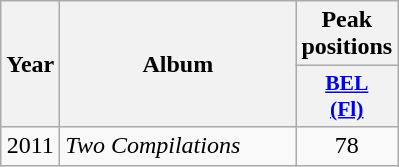<table class="wikitable">
<tr>
<th align="center" rowspan="2" width="10">Year</th>
<th align="center" rowspan="2" width="150">Album</th>
<th align="center" colspan="1" width="20">Peak positions</th>
</tr>
<tr>
<th scope="col" style="width:3em;font-size:90%;"><a href='#'>BEL <br>(Fl)</a><br></th>
</tr>
<tr>
<td style="text-align:center;">2011</td>
<td><em>Two Compilations</em></td>
<td style="text-align:center;">78</td>
</tr>
</table>
